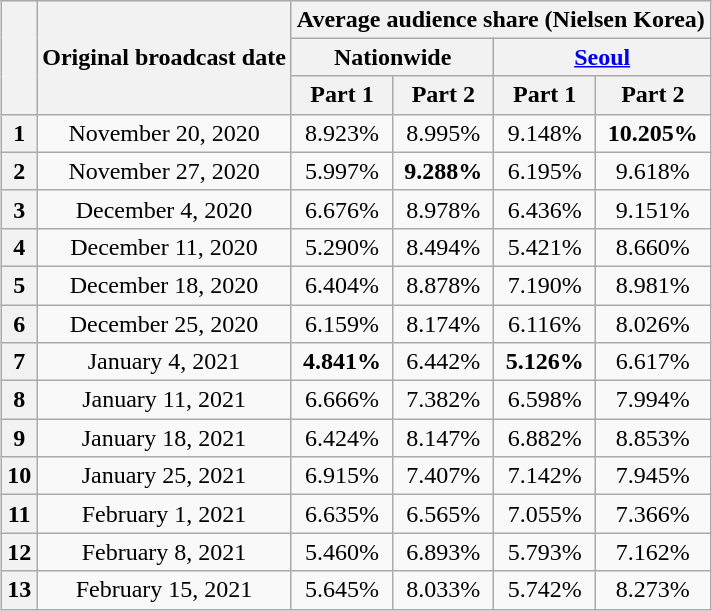<table class="wikitable" style="text-align:center;max-width:600px; margin-left: auto; margin-right: auto; border: none;">
<tr>
</tr>
<tr>
<th rowspan=3></th>
<th rowspan=3>Original broadcast date</th>
<th colspan=4>Average audience share (Nielsen Korea)</th>
</tr>
<tr>
<th colspan=2>Nationwide</th>
<th colspan=2><a href='#'>Seoul</a></th>
</tr>
<tr>
<th>Part 1</th>
<th>Part 2</th>
<th>Part 1</th>
<th>Part 2</th>
</tr>
<tr>
<th>1</th>
<td>November 20, 2020</td>
<td>8.923%</td>
<td>8.995%</td>
<td>9.148%</td>
<td><span><strong>10.205%</strong></span></td>
</tr>
<tr>
<th>2</th>
<td>November 27, 2020</td>
<td>5.997%</td>
<td><span><strong>9.288%</strong></span></td>
<td>6.195%</td>
<td>9.618%</td>
</tr>
<tr>
<th>3</th>
<td>December 4, 2020</td>
<td>6.676%</td>
<td>8.978%</td>
<td>6.436%</td>
<td>9.151%</td>
</tr>
<tr>
<th>4</th>
<td>December 11, 2020</td>
<td>5.290%</td>
<td>8.494%</td>
<td>5.421%</td>
<td>8.660%</td>
</tr>
<tr>
<th>5</th>
<td>December 18, 2020</td>
<td>6.404%</td>
<td>8.878%</td>
<td>7.190%</td>
<td>8.981%</td>
</tr>
<tr>
<th>6</th>
<td>December 25, 2020</td>
<td>6.159%</td>
<td>8.174%</td>
<td>6.116%</td>
<td>8.026%</td>
</tr>
<tr>
<th>7</th>
<td>January 4, 2021</td>
<td><span><strong>4.841%</strong></span></td>
<td>6.442%</td>
<td><span><strong>5.126%</strong></span></td>
<td>6.617%</td>
</tr>
<tr>
<th>8</th>
<td>January 11, 2021</td>
<td>6.666%</td>
<td>7.382%</td>
<td>6.598%</td>
<td>7.994%</td>
</tr>
<tr>
<th>9</th>
<td>January 18, 2021</td>
<td>6.424%</td>
<td>8.147%</td>
<td>6.882%</td>
<td>8.853%</td>
</tr>
<tr>
<th>10</th>
<td>January 25, 2021</td>
<td>6.915%</td>
<td>7.407%</td>
<td>7.142%</td>
<td>7.945%</td>
</tr>
<tr>
<th>11</th>
<td>February 1, 2021</td>
<td>6.635%</td>
<td>6.565%</td>
<td>7.055%</td>
<td>7.366%</td>
</tr>
<tr>
<th>12</th>
<td>February 8, 2021</td>
<td>5.460%</td>
<td>6.893%</td>
<td>5.793%</td>
<td>7.162%</td>
</tr>
<tr>
<th>13</th>
<td>February 15, 2021</td>
<td>5.645%</td>
<td>8.033%</td>
<td>5.742%</td>
<td>8.273%</td>
</tr>
</table>
